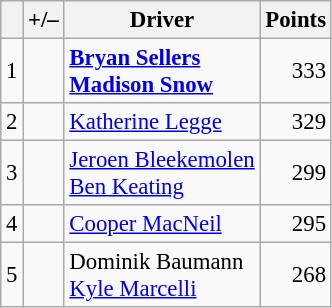<table class="wikitable" style="font-size: 95%;">
<tr>
<th scope="col"></th>
<th scope="col">+/–</th>
<th scope="col">Driver</th>
<th scope="col">Points</th>
</tr>
<tr>
<td align=center>1</td>
<td align="left"></td>
<td><strong> <a href='#'>Bryan Sellers</a><br> <a href='#'>Madison Snow</a></strong></td>
<td align=right>333</td>
</tr>
<tr>
<td align=center>2</td>
<td align="left"></td>
<td> <a href='#'>Katherine Legge</a></td>
<td align=right>329</td>
</tr>
<tr>
<td align=center>3</td>
<td align="left"></td>
<td> <a href='#'>Jeroen Bleekemolen</a><br> <a href='#'>Ben Keating</a></td>
<td align=right>299</td>
</tr>
<tr>
<td align=center>4</td>
<td align="left"></td>
<td> <a href='#'>Cooper MacNeil</a></td>
<td align=right>295</td>
</tr>
<tr>
<td align=center>5</td>
<td align="left"></td>
<td> Dominik Baumann<br> <a href='#'>Kyle Marcelli</a></td>
<td align=right>268</td>
</tr>
</table>
